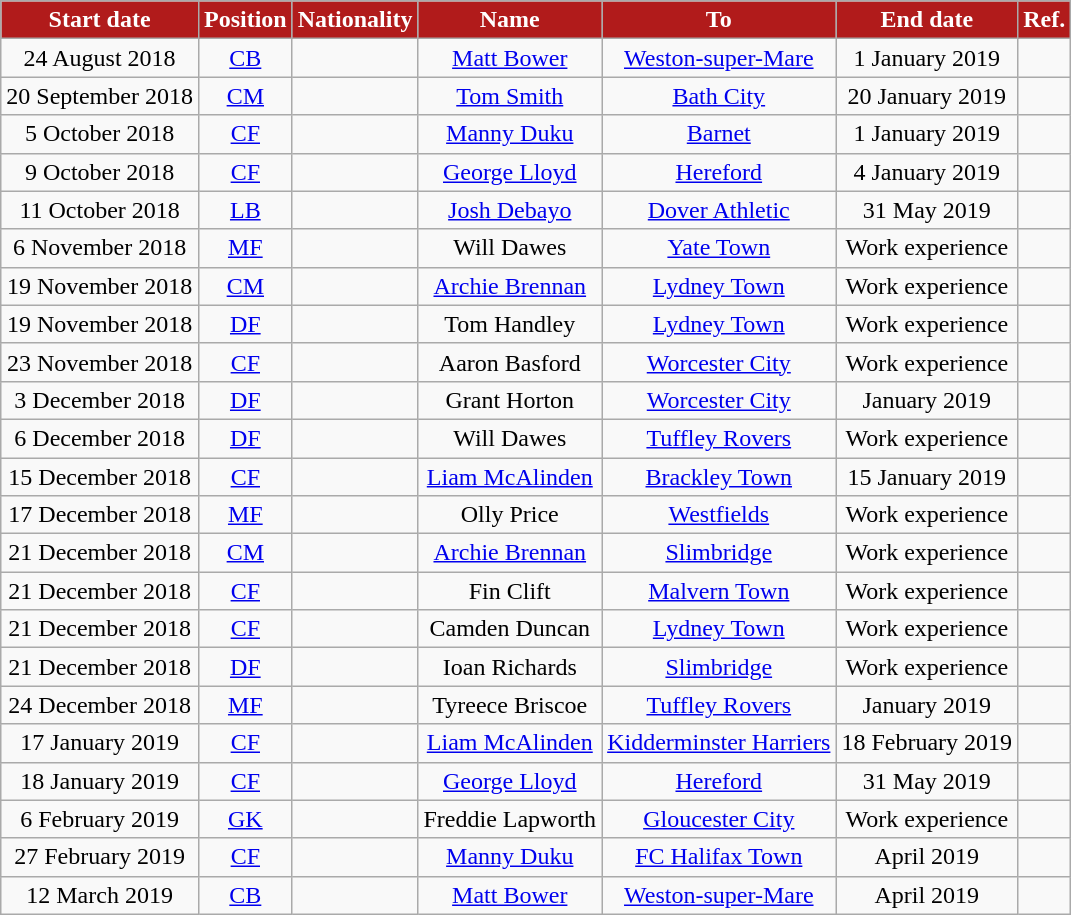<table class="wikitable"  style="text-align:center;">
<tr>
<th style="background:#B11B1B; color:white;">Start date</th>
<th style="background:#B11B1B; color:white;">Position</th>
<th style="background:#B11B1B; color:white;">Nationality</th>
<th style="background:#B11B1B; color:white;">Name</th>
<th style="background:#B11B1B; color:white;">To</th>
<th style="background:#B11B1B; color:white;">End date</th>
<th style="background:#B11B1B; color:white;">Ref.</th>
</tr>
<tr>
<td>24 August 2018</td>
<td><a href='#'>CB</a></td>
<td></td>
<td><a href='#'>Matt Bower</a></td>
<td><a href='#'>Weston-super-Mare</a></td>
<td>1 January 2019</td>
<td></td>
</tr>
<tr>
<td>20 September 2018</td>
<td><a href='#'>CM</a></td>
<td></td>
<td><a href='#'>Tom Smith</a></td>
<td><a href='#'>Bath City</a></td>
<td>20 January 2019</td>
<td></td>
</tr>
<tr>
<td>5 October 2018</td>
<td><a href='#'>CF</a></td>
<td></td>
<td><a href='#'>Manny Duku</a></td>
<td><a href='#'>Barnet</a></td>
<td>1 January 2019</td>
<td></td>
</tr>
<tr>
<td>9 October 2018</td>
<td><a href='#'>CF</a></td>
<td></td>
<td><a href='#'>George Lloyd</a></td>
<td><a href='#'>Hereford</a></td>
<td>4 January 2019</td>
<td></td>
</tr>
<tr>
<td>11 October 2018</td>
<td><a href='#'>LB</a></td>
<td></td>
<td><a href='#'>Josh Debayo</a></td>
<td><a href='#'>Dover Athletic</a></td>
<td>31 May 2019</td>
<td></td>
</tr>
<tr>
<td>6 November 2018</td>
<td><a href='#'>MF</a></td>
<td></td>
<td>Will Dawes</td>
<td><a href='#'>Yate Town</a></td>
<td>Work experience</td>
<td></td>
</tr>
<tr>
<td>19 November 2018</td>
<td><a href='#'>CM</a></td>
<td></td>
<td><a href='#'>Archie Brennan</a></td>
<td><a href='#'>Lydney Town</a></td>
<td>Work experience</td>
<td></td>
</tr>
<tr>
<td>19 November 2018</td>
<td><a href='#'>DF</a></td>
<td></td>
<td>Tom Handley</td>
<td><a href='#'>Lydney Town</a></td>
<td>Work experience</td>
<td></td>
</tr>
<tr>
<td>23 November 2018</td>
<td><a href='#'>CF</a></td>
<td></td>
<td>Aaron Basford</td>
<td><a href='#'>Worcester City</a></td>
<td>Work experience</td>
<td></td>
</tr>
<tr>
<td>3 December 2018</td>
<td><a href='#'>DF</a></td>
<td></td>
<td>Grant Horton</td>
<td><a href='#'>Worcester City</a></td>
<td>January 2019</td>
<td></td>
</tr>
<tr>
<td>6 December 2018</td>
<td><a href='#'>DF</a></td>
<td></td>
<td>Will Dawes</td>
<td><a href='#'>Tuffley Rovers</a></td>
<td>Work experience</td>
<td></td>
</tr>
<tr>
<td>15 December 2018</td>
<td><a href='#'>CF</a></td>
<td></td>
<td><a href='#'>Liam McAlinden</a></td>
<td><a href='#'>Brackley Town</a></td>
<td>15 January 2019</td>
<td></td>
</tr>
<tr>
<td>17 December 2018</td>
<td><a href='#'>MF</a></td>
<td></td>
<td>Olly Price</td>
<td><a href='#'>Westfields</a></td>
<td>Work experience</td>
<td></td>
</tr>
<tr>
<td>21 December 2018</td>
<td><a href='#'>CM</a></td>
<td></td>
<td><a href='#'>Archie Brennan</a></td>
<td><a href='#'>Slimbridge</a></td>
<td>Work experience</td>
<td></td>
</tr>
<tr>
<td>21 December 2018</td>
<td><a href='#'>CF</a></td>
<td></td>
<td>Fin Clift</td>
<td><a href='#'>Malvern Town</a></td>
<td>Work experience</td>
<td></td>
</tr>
<tr>
<td>21 December 2018</td>
<td><a href='#'>CF</a></td>
<td></td>
<td>Camden Duncan</td>
<td><a href='#'>Lydney Town</a></td>
<td>Work experience</td>
<td></td>
</tr>
<tr>
<td>21 December 2018</td>
<td><a href='#'>DF</a></td>
<td></td>
<td>Ioan Richards</td>
<td><a href='#'>Slimbridge</a></td>
<td>Work experience</td>
<td></td>
</tr>
<tr>
<td>24 December 2018</td>
<td><a href='#'>MF</a></td>
<td></td>
<td>Tyreece Briscoe</td>
<td><a href='#'>Tuffley Rovers</a></td>
<td>January 2019</td>
<td></td>
</tr>
<tr>
<td>17 January 2019</td>
<td><a href='#'>CF</a></td>
<td></td>
<td><a href='#'>Liam McAlinden</a></td>
<td><a href='#'>Kidderminster Harriers</a></td>
<td>18 February 2019</td>
<td></td>
</tr>
<tr>
<td>18 January 2019</td>
<td><a href='#'>CF</a></td>
<td></td>
<td><a href='#'>George Lloyd</a></td>
<td><a href='#'>Hereford</a></td>
<td>31 May 2019</td>
<td></td>
</tr>
<tr>
<td>6 February 2019</td>
<td><a href='#'>GK</a></td>
<td></td>
<td>Freddie Lapworth</td>
<td><a href='#'>Gloucester City</a></td>
<td>Work experience</td>
<td></td>
</tr>
<tr>
<td>27 February 2019</td>
<td><a href='#'>CF</a></td>
<td></td>
<td><a href='#'>Manny Duku</a></td>
<td><a href='#'>FC Halifax Town</a></td>
<td>April 2019</td>
<td></td>
</tr>
<tr>
<td>12 March 2019</td>
<td><a href='#'>CB</a></td>
<td></td>
<td><a href='#'>Matt Bower</a></td>
<td><a href='#'>Weston-super-Mare</a></td>
<td>April 2019</td>
<td></td>
</tr>
</table>
